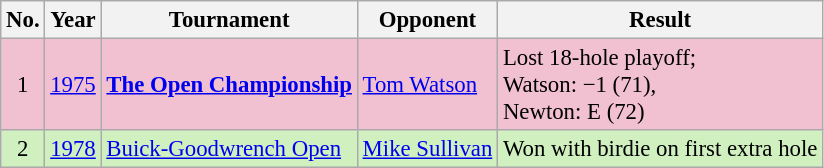<table class="wikitable" style="font-size:95%;">
<tr>
<th>No.</th>
<th>Year</th>
<th>Tournament</th>
<th>Opponent</th>
<th>Result</th>
</tr>
<tr style="background:#F2C1D1;">
<td align=center>1</td>
<td><a href='#'>1975</a></td>
<td><strong><a href='#'>The Open Championship</a></strong></td>
<td> <a href='#'>Tom Watson</a></td>
<td>Lost 18-hole playoff;<br>Watson: −1 (71),<br>Newton: E (72)</td>
</tr>
<tr style="background:#D0F0C0;">
<td align=center>2</td>
<td><a href='#'>1978</a></td>
<td><a href='#'>Buick-Goodwrench Open</a></td>
<td> <a href='#'>Mike Sullivan</a></td>
<td>Won with birdie on first extra hole</td>
</tr>
</table>
